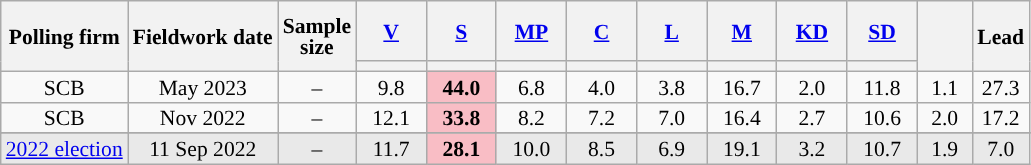<table class="wikitable sortable" style="text-align:center;font-size:90%;line-height:14px;">
<tr style="height:40px;">
<th rowspan="2">Polling firm</th>
<th rowspan="2">Fieldwork date</th>
<th rowspan="2">Sample<br>size</th>
<th class="sortable" style="width:40px;"><a href='#'>V</a></th>
<th class="sortable" style="width:40px;"><a href='#'>S</a></th>
<th class="sortable" style="width:40px;"><a href='#'>MP</a></th>
<th class="sortable" style="width:40px;"><a href='#'>C</a></th>
<th class="sortable" style="width:40px;"><a href='#'>L</a></th>
<th class="sortable" style="width:40px;"><a href='#'>M</a></th>
<th class="sortable" style="width:40px;"><a href='#'>KD</a></th>
<th class="sortable" style="width:40px;"><a href='#'>SD</a></th>
<th class="sortable" style="width:30px;" rowspan="2"></th>
<th style="width:30px;" rowspan="2">Lead</th>
</tr>
<tr>
<th style="background:"></th>
<th style="background:"></th>
<th style="background:"></th>
<th style="background:"></th>
<th style="background:"></th>
<th style="background:"></th>
<th style="background:"></th>
<th style="background:"></th>
</tr>
<tr>
<td>SCB</td>
<td>May 2023</td>
<td>–</td>
<td>9.8</td>
<td style="background:#F9BDC5;"><strong>44.0</strong></td>
<td>6.8</td>
<td>4.0</td>
<td>3.8</td>
<td>16.7</td>
<td>2.0</td>
<td>11.8</td>
<td>1.1</td>
<td style="background:">27.3</td>
</tr>
<tr>
<td>SCB</td>
<td>Nov 2022</td>
<td>–</td>
<td>12.1</td>
<td style="background:#F9BDC5;"><strong>33.8</strong></td>
<td>8.2</td>
<td>7.2</td>
<td>7.0</td>
<td>16.4</td>
<td>2.7</td>
<td>10.6</td>
<td>2.0</td>
<td style="background:">17.2</td>
</tr>
<tr>
</tr>
<tr style="background:#E9E9E9;">
<td><a href='#'>2022 election</a></td>
<td data-sort-value="2018-09-09">11 Sep 2022</td>
<td>–</td>
<td>11.7</td>
<td style="background:#F9BDC5;"><strong>28.1</strong></td>
<td>10.0</td>
<td>8.5</td>
<td>6.9</td>
<td>19.1</td>
<td>3.2</td>
<td>10.7</td>
<td>1.9</td>
<td style="background:">7.0</td>
</tr>
</table>
